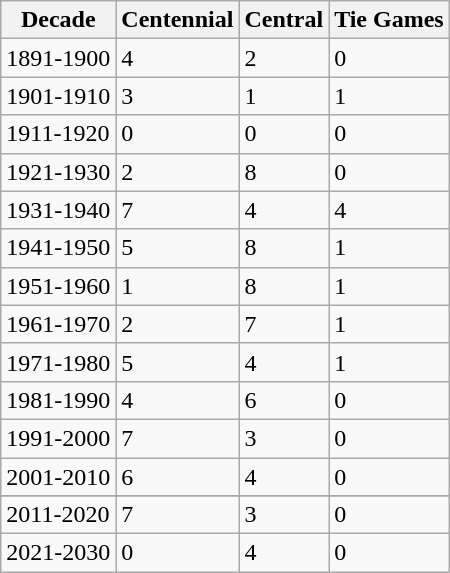<table class="wikitable">
<tr>
<th>Decade</th>
<th>Centennial</th>
<th>Central</th>
<th>Tie Games</th>
</tr>
<tr>
<td>1891-1900</td>
<td>4</td>
<td>2</td>
<td>0</td>
</tr>
<tr>
<td>1901-1910</td>
<td>3</td>
<td>1</td>
<td>1</td>
</tr>
<tr>
<td>1911-1920</td>
<td>0</td>
<td>0</td>
<td>0</td>
</tr>
<tr>
<td>1921-1930</td>
<td>2</td>
<td>8</td>
<td>0</td>
</tr>
<tr>
<td>1931-1940</td>
<td>7</td>
<td>4</td>
<td>4</td>
</tr>
<tr>
<td>1941-1950</td>
<td>5</td>
<td>8</td>
<td>1</td>
</tr>
<tr>
<td>1951-1960</td>
<td>1</td>
<td>8</td>
<td>1</td>
</tr>
<tr>
<td>1961-1970</td>
<td>2</td>
<td>7</td>
<td>1</td>
</tr>
<tr>
<td>1971-1980</td>
<td>5</td>
<td>4</td>
<td>1</td>
</tr>
<tr>
<td>1981-1990</td>
<td>4</td>
<td>6</td>
<td>0</td>
</tr>
<tr>
<td>1991-2000</td>
<td>7</td>
<td>3</td>
<td>0</td>
</tr>
<tr>
<td>2001-2010</td>
<td>6</td>
<td>4</td>
<td>0</td>
</tr>
<tr>
</tr>
<tr>
<td>2011-2020</td>
<td>7</td>
<td>3</td>
<td>0</td>
</tr>
<tr>
<td>2021-2030</td>
<td>0</td>
<td>4</td>
<td>0</td>
</tr>
</table>
